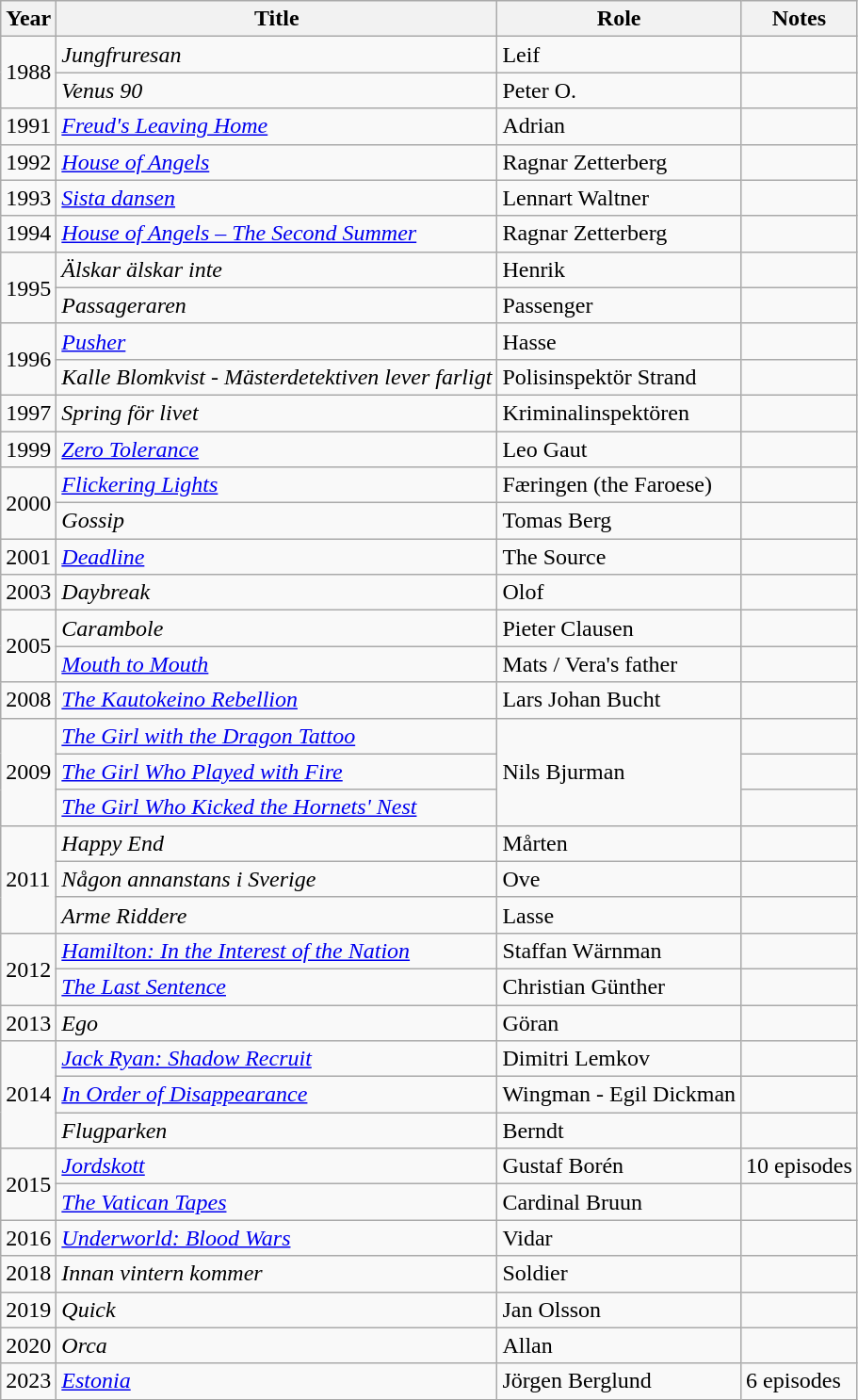<table class="wikitable sortable">
<tr>
<th>Year</th>
<th>Title</th>
<th>Role</th>
<th class="unsortable">Notes</th>
</tr>
<tr>
<td rowspan ="2">1988</td>
<td><em>Jungfruresan</em></td>
<td>Leif</td>
<td></td>
</tr>
<tr>
<td><em>Venus 90</em></td>
<td>Peter O.</td>
<td></td>
</tr>
<tr>
<td>1991</td>
<td><em><a href='#'>Freud's Leaving Home</a></em></td>
<td>Adrian</td>
<td></td>
</tr>
<tr>
<td>1992</td>
<td><em><a href='#'>House of Angels</a></em></td>
<td>Ragnar Zetterberg</td>
<td></td>
</tr>
<tr>
<td>1993</td>
<td><em><a href='#'>Sista dansen</a></em></td>
<td>Lennart Waltner</td>
<td></td>
</tr>
<tr>
<td>1994</td>
<td><em><a href='#'>House of Angels – The Second Summer</a></em></td>
<td>Ragnar Zetterberg</td>
<td></td>
</tr>
<tr>
<td rowspan ="2">1995</td>
<td><em>Älskar älskar inte</em></td>
<td>Henrik</td>
<td></td>
</tr>
<tr>
<td><em>Passageraren</em></td>
<td>Passenger</td>
<td></td>
</tr>
<tr>
<td rowspan ="2">1996</td>
<td><em><a href='#'>Pusher</a></em></td>
<td>Hasse</td>
<td></td>
</tr>
<tr>
<td><em>Kalle Blomkvist - Mästerdetektiven lever farligt</em></td>
<td>Polisinspektör Strand</td>
<td></td>
</tr>
<tr>
<td>1997</td>
<td><em>Spring för livet</em></td>
<td>Kriminalinspektören</td>
<td></td>
</tr>
<tr>
<td>1999</td>
<td><em><a href='#'>Zero Tolerance</a></em></td>
<td>Leo Gaut</td>
<td></td>
</tr>
<tr>
<td rowspan ="2">2000</td>
<td><em><a href='#'>Flickering Lights</a></em></td>
<td>Færingen (the Faroese)</td>
<td></td>
</tr>
<tr>
<td><em>Gossip</em></td>
<td>Tomas Berg</td>
<td></td>
</tr>
<tr>
<td>2001</td>
<td><em><a href='#'>Deadline</a></em></td>
<td>The Source</td>
<td></td>
</tr>
<tr>
<td>2003</td>
<td><em>Daybreak</em></td>
<td>Olof</td>
<td></td>
</tr>
<tr>
<td rowspan ="2">2005</td>
<td><em>Carambole</em></td>
<td>Pieter Clausen</td>
<td></td>
</tr>
<tr>
<td><em><a href='#'>Mouth to Mouth</a></em></td>
<td>Mats / Vera's father</td>
<td></td>
</tr>
<tr>
<td>2008</td>
<td><em><a href='#'>The Kautokeino Rebellion</a></em></td>
<td>Lars Johan Bucht</td>
<td></td>
</tr>
<tr>
<td rowspan ="3">2009</td>
<td><em><a href='#'>The Girl with the Dragon Tattoo</a></em></td>
<td rowspan ="3">Nils Bjurman</td>
<td></td>
</tr>
<tr>
<td><em><a href='#'>The Girl Who Played with Fire</a></em></td>
<td></td>
</tr>
<tr>
<td><em><a href='#'>The Girl Who Kicked the Hornets' Nest</a></em></td>
<td></td>
</tr>
<tr>
<td rowspan ="3">2011</td>
<td><em>Happy End</em></td>
<td>Mårten</td>
<td></td>
</tr>
<tr>
<td><em>Någon annanstans i Sverige</em></td>
<td>Ove</td>
<td></td>
</tr>
<tr>
<td><em>Arme Riddere</em></td>
<td>Lasse</td>
<td></td>
</tr>
<tr>
<td rowspan ="2">2012</td>
<td><em><a href='#'>Hamilton: In the Interest of the Nation</a></em></td>
<td>Staffan Wärnman</td>
<td></td>
</tr>
<tr>
<td><em><a href='#'>The Last Sentence</a></em></td>
<td>Christian Günther</td>
<td></td>
</tr>
<tr>
<td>2013</td>
<td><em>Ego</em></td>
<td>Göran</td>
<td></td>
</tr>
<tr>
<td rowspan ="3">2014</td>
<td><em><a href='#'>Jack Ryan: Shadow Recruit</a></em></td>
<td>Dimitri Lemkov</td>
<td></td>
</tr>
<tr>
<td><em><a href='#'>In Order of Disappearance</a></em></td>
<td>Wingman - Egil Dickman</td>
<td></td>
</tr>
<tr>
<td><em>Flugparken</em></td>
<td>Berndt</td>
<td></td>
</tr>
<tr>
<td rowspan ="2">2015</td>
<td><em><a href='#'>Jordskott</a></em></td>
<td>Gustaf Borén</td>
<td>10 episodes</td>
</tr>
<tr>
<td><em><a href='#'>The Vatican Tapes</a></em></td>
<td>Cardinal Bruun</td>
<td></td>
</tr>
<tr>
<td>2016</td>
<td><em><a href='#'>Underworld: Blood Wars</a></em></td>
<td>Vidar</td>
<td></td>
</tr>
<tr>
<td>2018</td>
<td><em>Innan vintern kommer</em></td>
<td>Soldier</td>
<td></td>
</tr>
<tr>
<td>2019</td>
<td><em>Quick</em></td>
<td>Jan Olsson</td>
<td></td>
</tr>
<tr>
<td>2020</td>
<td><em>Orca</em></td>
<td>Allan</td>
<td></td>
</tr>
<tr>
<td>2023</td>
<td><em><a href='#'>Estonia</a></em></td>
<td>Jörgen Berglund</td>
<td>6 episodes</td>
</tr>
</table>
